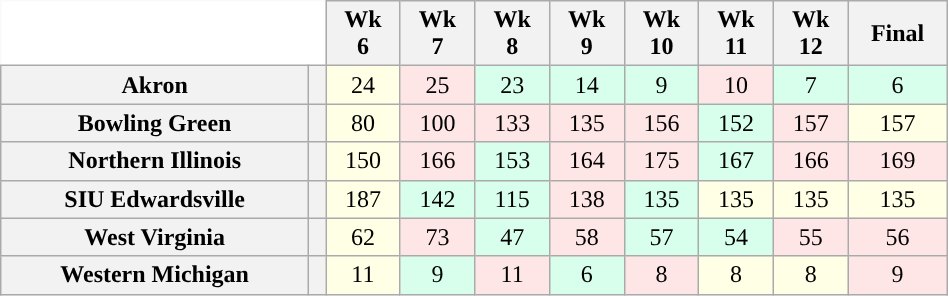<table class="wikitable" style="text-align:center; width:50%">
<tr>
<th colspan=2 style="background:white; border-top-style:hidden; border-left-style:hidden;"> </th>
<th>Wk<br>6</th>
<th>Wk<br>7</th>
<th>Wk<br>8</th>
<th>Wk<br>9</th>
<th>Wk<br>10</th>
<th>Wk<br>11</th>
<th>Wk<br>12</th>
<th>Final</th>
</tr>
<tr style="text-align:center;">
<th>Akron</th>
<th></th>
<td style="background:#FFFFE6">24</td>
<td style="background:#FFE6E6">25</td>
<td style="background:#D8FFEB">23</td>
<td style="background:#D8FFEB">14</td>
<td style="background:#D8FFEB">9</td>
<td style="background:#FFE6E6">10</td>
<td style="background:#D8FFEB">7</td>
<td style="background:#D8FFEB">6</td>
</tr>
<tr style="text-align:center;">
<th>Bowling Green</th>
<th></th>
<td style="background:#FFFFE6">80</td>
<td style="background:#FFE6E6">100</td>
<td style="background:#FFE6E6">133</td>
<td style="background:#FFE6E6">135</td>
<td style="background:#FFE6E6">156</td>
<td style="background:#D8FFEB">152</td>
<td style="background:#FFE6E6">157</td>
<td style="background:#FFFFE6">157</td>
</tr>
<tr style="text-align:center;">
<th>Northern Illinois</th>
<th></th>
<td style="background:#FFFFE6">150</td>
<td style="background:#FFE6E6">166</td>
<td style="background:#D8FFEB">153</td>
<td style="background:#FFE6E6">164</td>
<td style="background:#FFE6E6">175</td>
<td style="background:#D8FFEB">167</td>
<td style="background:#FFE6E6">166</td>
<td style="background:#FFE6E6">169</td>
</tr>
<tr style="text-align:center;">
<th>SIU Edwardsville</th>
<th></th>
<td style="background:#FFFFE6">187</td>
<td style="background:#D8FFEB">142</td>
<td style="background:#D8FFEB">115</td>
<td style="background:#FFE6E6">138</td>
<td style="background:#D8FFEB">135</td>
<td style="background:#FFFFE6">135</td>
<td style="background:#FFFFE6">135</td>
<td style="background:#FFFFE6">135</td>
</tr>
<tr style="text-align:center;">
<th>West Virginia</th>
<th></th>
<td style="background:#FFFFE6">62</td>
<td style="background:#FFE6E6">73</td>
<td style="background:#D8FFEB">47</td>
<td style="background:#FFE6E6">58</td>
<td style="background:#D8FFEB">57</td>
<td style="background:#D8FFEB">54</td>
<td style="background:#FFE6E6">55</td>
<td style="background:#FFE6E6">56</td>
</tr>
<tr style="text-align:center;">
<th>Western Michigan</th>
<th></th>
<td style="background:#FFFFE6">11</td>
<td style="background:#D8FFEB">9</td>
<td style="background:#FFE6E6">11</td>
<td style="background:#D8FFEB">6</td>
<td style="background:#FFE6E6">8</td>
<td style="background:#FFFFE6">8</td>
<td style="background:#FFFFE6">8</td>
<td style="background:#FFE6E6">9</td>
</tr>
</table>
